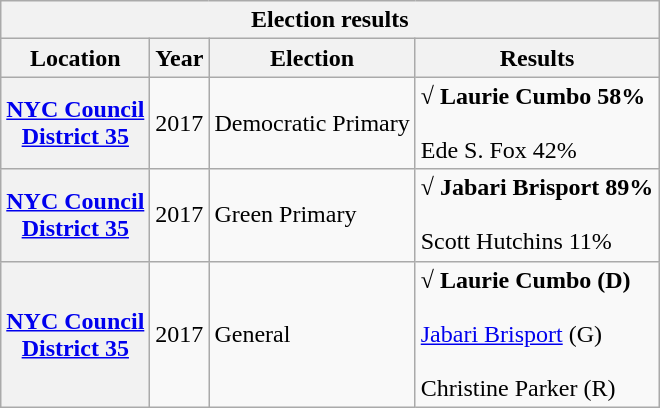<table class="wikitable collapsible">
<tr valign=bottom>
<th colspan=4>Election results</th>
</tr>
<tr valign=bottom>
<th>Location</th>
<th>Year</th>
<th>Election</th>
<th>Results</th>
</tr>
<tr>
<th><a href='#'>NYC Council<br>District 35</a></th>
<td>2017</td>
<td>Democratic Primary</td>
<td><strong>√ Laurie Cumbo 58%</strong><br><br>Ede S. Fox 42%</td>
</tr>
<tr>
<th><a href='#'>NYC Council<br>District 35</a></th>
<td>2017</td>
<td>Green Primary</td>
<td><strong>√ Jabari Brisport 89%</strong><br><br>Scott Hutchins 11%</td>
</tr>
<tr>
<th><a href='#'>NYC Council<br>District 35</a></th>
<td>2017</td>
<td>General</td>
<td><strong>√ Laurie Cumbo (D)</strong><br><br><a href='#'>Jabari Brisport</a> (G)<br><br>Christine Parker (R)</td>
</tr>
</table>
